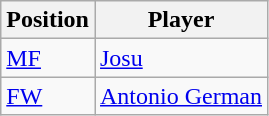<table class="wikitable sortable">
<tr>
<th>Position</th>
<th>Player</th>
</tr>
<tr>
<td><a href='#'>MF</a></td>
<td> <a href='#'>Josu</a></td>
</tr>
<tr>
<td><a href='#'>FW</a></td>
<td> <a href='#'>Antonio German</a></td>
</tr>
</table>
